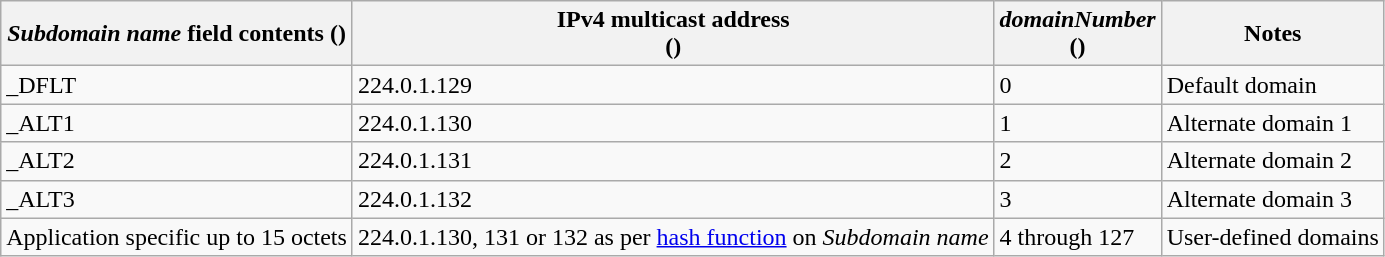<table class="wikitable">
<tr>
<th><em>Subdomain name</em> field contents ()</th>
<th>IPv4 multicast address<br>()</th>
<th><em>domainNumber</em><br>()</th>
<th>Notes</th>
</tr>
<tr>
<td>_DFLT</td>
<td>224.0.1.129</td>
<td>0</td>
<td>Default domain</td>
</tr>
<tr>
<td>_ALT1</td>
<td>224.0.1.130</td>
<td>1</td>
<td>Alternate domain 1</td>
</tr>
<tr>
<td>_ALT2</td>
<td>224.0.1.131</td>
<td>2</td>
<td>Alternate domain 2</td>
</tr>
<tr>
<td>_ALT3</td>
<td>224.0.1.132</td>
<td>3</td>
<td>Alternate domain 3</td>
</tr>
<tr>
<td>Application specific up to 15 octets</td>
<td>224.0.1.130, 131 or 132 as per <a href='#'>hash function</a> on <em>Subdomain name</em></td>
<td>4 through 127</td>
<td>User-defined domains</td>
</tr>
</table>
